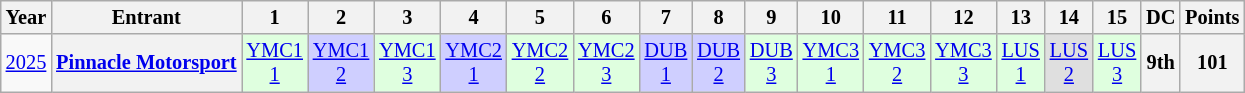<table class="wikitable" style="text-align:center; font-size:85%">
<tr>
<th>Year</th>
<th>Entrant</th>
<th>1</th>
<th>2</th>
<th>3</th>
<th>4</th>
<th>5</th>
<th>6</th>
<th>7</th>
<th>8</th>
<th>9</th>
<th>10</th>
<th>11</th>
<th>12</th>
<th>13</th>
<th>14</th>
<th>15</th>
<th>DC</th>
<th>Points</th>
</tr>
<tr>
<td><a href='#'>2025</a></td>
<th nowrap><a href='#'>Pinnacle Motorsport</a></th>
<td style="background:#DFFFDF;"><a href='#'>YMC1<br>1</a><br></td>
<td style="background:#CFCFFF;"><a href='#'>YMC1<br>2</a><br></td>
<td style="background:#DFFFDF;"><a href='#'>YMC1<br>3</a><br></td>
<td style="background:#CFCFFF;"><a href='#'>YMC2<br>1</a><br></td>
<td style="background:#DFFFDF;"><a href='#'>YMC2<br>2</a><br></td>
<td style="background:#DFFFDF;"><a href='#'>YMC2<br>3</a><br></td>
<td style="background:#CFCFFF;"><a href='#'>DUB<br>1</a><br></td>
<td style="background:#CFCFFF;"><a href='#'>DUB<br>2</a><br></td>
<td style="background:#DFFFDF;"><a href='#'>DUB<br>3</a><br></td>
<td style="background:#DFFFDF;"><a href='#'>YMC3<br>1</a><br></td>
<td style="background:#DFFFDF;"><a href='#'>YMC3<br>2</a><br></td>
<td style="background:#DFFFDF;"><a href='#'>YMC3<br>3</a><br></td>
<td style="background:#DFFFDF;"><a href='#'>LUS<br>1</a><br></td>
<td style="background:#DFDFDF;"><a href='#'>LUS<br>2</a><br></td>
<td style="background:#DFFFDF;"><a href='#'>LUS<br>3</a><br></td>
<th>9th</th>
<th>101</th>
</tr>
</table>
